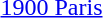<table>
<tr>
<td><a href='#'>1900 Paris</a><br></td>
<td></td>
<td></td>
<td></td>
</tr>
</table>
